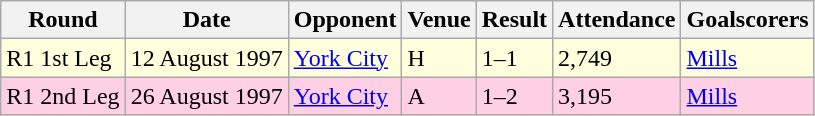<table class="wikitable">
<tr>
<th>Round</th>
<th>Date</th>
<th>Opponent</th>
<th>Venue</th>
<th>Result</th>
<th>Attendance</th>
<th>Goalscorers</th>
</tr>
<tr style="background-color: #ffffdd;">
<td>R1 1st Leg</td>
<td>12 August 1997</td>
<td><a href='#'>York City</a></td>
<td>H</td>
<td>1–1</td>
<td>2,749</td>
<td><a href='#'>Mills</a></td>
</tr>
<tr style="background-color: #ffd0e3;">
<td>R1 2nd Leg</td>
<td>26 August 1997</td>
<td><a href='#'>York City</a></td>
<td>A</td>
<td>1–2</td>
<td>3,195</td>
<td><a href='#'>Mills</a></td>
</tr>
</table>
